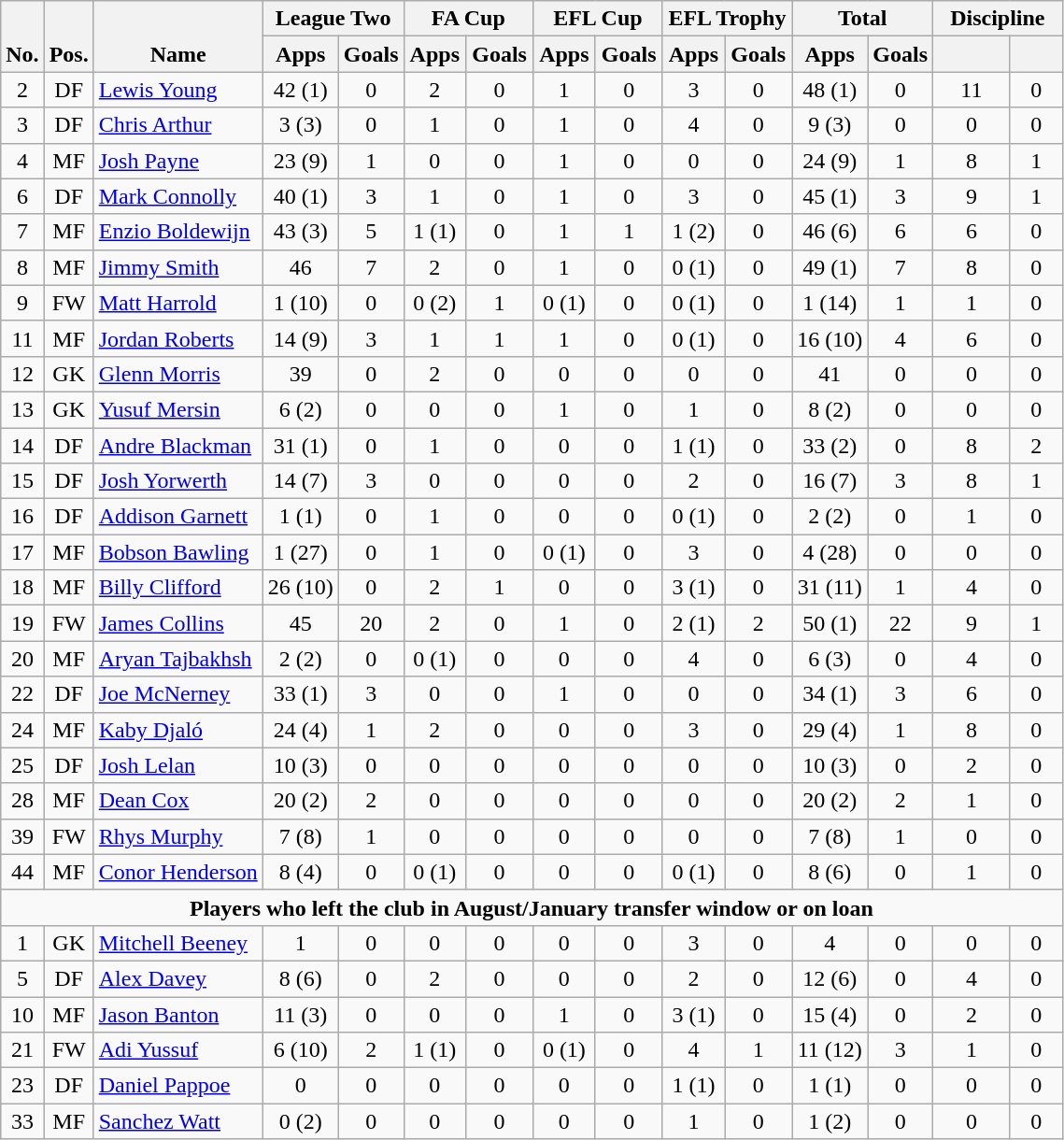<table class="wikitable" style="text-align:center">
<tr>
<th rowspan="2" style="vertical-align:bottom;">No.</th>
<th rowspan="2" style="vertical-align:bottom;">Pos.</th>
<th rowspan="2" style="vertical-align:bottom;">Name</th>
<th colspan="2" style="width:85px;">League Two</th>
<th colspan="2" style="width:85px;">FA Cup</th>
<th colspan="2" style="width:85px;">EFL Cup</th>
<th colspan="2" style="width:85px;">EFL Trophy</th>
<th colspan="2" style="width:85px;">Total</th>
<th colspan="2" style="width:85px;">Discipline</th>
</tr>
<tr>
<th>Apps</th>
<th>Goals</th>
<th>Apps</th>
<th>Goals</th>
<th>Apps</th>
<th>Goals</th>
<th>Apps</th>
<th>Goals</th>
<th>Apps</th>
<th>Goals</th>
<th></th>
<th></th>
</tr>
<tr>
<td>2</td>
<td>DF</td>
<td align="left"> <a href='#'>Lewis Young</a></td>
<td>42 (1)</td>
<td>0</td>
<td>2</td>
<td>0</td>
<td>1</td>
<td>0</td>
<td>3</td>
<td>0</td>
<td>48 (1)</td>
<td>0</td>
<td>11</td>
<td>0</td>
</tr>
<tr>
<td>3</td>
<td>DF</td>
<td align="left"> <a href='#'>Chris Arthur</a></td>
<td>3 (3)</td>
<td>0</td>
<td>1</td>
<td>0</td>
<td>1</td>
<td>0</td>
<td>4</td>
<td>0</td>
<td>9 (3)</td>
<td>0</td>
<td>0</td>
<td>0</td>
</tr>
<tr>
<td>4</td>
<td>MF</td>
<td align="left"> <a href='#'>Josh Payne</a></td>
<td>23 (9)</td>
<td>1</td>
<td>0</td>
<td>0</td>
<td>1</td>
<td>0</td>
<td>0</td>
<td>0</td>
<td>24 (9)</td>
<td>1</td>
<td>8</td>
<td>1</td>
</tr>
<tr>
<td>6</td>
<td>DF</td>
<td align="left"> <a href='#'>Mark Connolly</a></td>
<td>40 (1)</td>
<td>3</td>
<td>1</td>
<td>0</td>
<td>1</td>
<td>0</td>
<td>3</td>
<td>0</td>
<td>45 (1)</td>
<td>3</td>
<td>9</td>
<td>1</td>
</tr>
<tr>
<td>7</td>
<td>MF</td>
<td align="left"> <a href='#'>Enzio Boldewijn</a></td>
<td>43 (3)</td>
<td>5</td>
<td>1 (1)</td>
<td>0</td>
<td>1</td>
<td>1</td>
<td>1 (2)</td>
<td>0</td>
<td>46 (6)</td>
<td>6</td>
<td>6</td>
<td>0</td>
</tr>
<tr>
<td>8</td>
<td>MF</td>
<td align="left"> <a href='#'>Jimmy Smith</a></td>
<td>46</td>
<td>7</td>
<td>2</td>
<td>0</td>
<td>1</td>
<td>0</td>
<td>0 (1)</td>
<td>0</td>
<td>49 (1)</td>
<td>7</td>
<td>8</td>
<td>0</td>
</tr>
<tr>
<td>9</td>
<td>FW</td>
<td align="left"> <a href='#'>Matt Harrold</a></td>
<td>1 (10)</td>
<td>0</td>
<td>0 (2)</td>
<td>1</td>
<td>0 (1)</td>
<td>0</td>
<td>0 (1)</td>
<td>0</td>
<td>1 (14)</td>
<td>1</td>
<td>1</td>
<td>0</td>
</tr>
<tr>
<td>11</td>
<td>MF</td>
<td align="left"> <a href='#'>Jordan Roberts</a></td>
<td>14 (9)</td>
<td>3</td>
<td>1</td>
<td>1</td>
<td>1</td>
<td>0</td>
<td>0 (1)</td>
<td>0</td>
<td>16 (10)</td>
<td>4</td>
<td>6</td>
<td>0</td>
</tr>
<tr>
<td>12</td>
<td>GK</td>
<td align="left"> <a href='#'>Glenn Morris</a></td>
<td>39</td>
<td>0</td>
<td>2</td>
<td>0</td>
<td>0</td>
<td>0</td>
<td>0</td>
<td>0</td>
<td>41</td>
<td>0</td>
<td>0</td>
<td>0</td>
</tr>
<tr>
<td>13</td>
<td>GK</td>
<td align="left"> <a href='#'>Yusuf Mersin</a></td>
<td>6 (2)</td>
<td>0</td>
<td>0</td>
<td>0</td>
<td>1</td>
<td>0</td>
<td>1</td>
<td>0</td>
<td>8 (2)</td>
<td>0</td>
<td>0</td>
<td>0</td>
</tr>
<tr>
<td>14</td>
<td>DF</td>
<td align="left"> <a href='#'>Andre Blackman</a></td>
<td>31 (1)</td>
<td>0</td>
<td>1</td>
<td>0</td>
<td>0</td>
<td>0</td>
<td>1 (1)</td>
<td>0</td>
<td>33 (2)</td>
<td>0</td>
<td>8</td>
<td>2</td>
</tr>
<tr>
<td>15</td>
<td>DF</td>
<td align="left"> <a href='#'>Josh Yorwerth</a></td>
<td>14 (7)</td>
<td>3</td>
<td>0</td>
<td>0</td>
<td>0</td>
<td>0</td>
<td>2</td>
<td>0</td>
<td>16 (7)</td>
<td>3</td>
<td>8</td>
<td>1</td>
</tr>
<tr>
<td>16</td>
<td>DF</td>
<td align="left"> <a href='#'>Addison Garnett</a></td>
<td>1 (1)</td>
<td>0</td>
<td>1</td>
<td>0</td>
<td>0</td>
<td>0</td>
<td>0 (1)</td>
<td>0</td>
<td>2 (2)</td>
<td>0</td>
<td>1</td>
<td>0</td>
</tr>
<tr>
<td>17</td>
<td>MF</td>
<td align="left"> <a href='#'>Bobson Bawling</a></td>
<td>1 (27)</td>
<td>0</td>
<td>1</td>
<td>0</td>
<td>0 (1)</td>
<td>0</td>
<td>3</td>
<td>0</td>
<td>4 (28)</td>
<td>0</td>
<td>0</td>
<td>0</td>
</tr>
<tr>
<td>18</td>
<td>MF</td>
<td align="left"> <a href='#'>Billy Clifford</a></td>
<td>26 (10)</td>
<td>0</td>
<td>2</td>
<td>1</td>
<td>0</td>
<td>0</td>
<td>3 (1)</td>
<td>0</td>
<td>31 (11)</td>
<td>1</td>
<td>4</td>
<td>0</td>
</tr>
<tr>
<td>19</td>
<td>FW</td>
<td align="left"> <a href='#'>James Collins</a></td>
<td>45</td>
<td>20</td>
<td>2</td>
<td>0</td>
<td>1</td>
<td>0</td>
<td>2 (1)</td>
<td>2</td>
<td>50 (1)</td>
<td>22</td>
<td>9</td>
<td>1</td>
</tr>
<tr>
<td>20</td>
<td>MF</td>
<td align="left"> <a href='#'>Aryan Tajbakhsh</a></td>
<td>2 (2)</td>
<td>0</td>
<td>0 (1)</td>
<td>0</td>
<td>0</td>
<td>0</td>
<td>4</td>
<td>0</td>
<td>6 (3)</td>
<td>0</td>
<td>4</td>
<td>0</td>
</tr>
<tr>
<td>22</td>
<td>DF</td>
<td align="left"> <a href='#'>Joe McNerney</a></td>
<td>33 (1)</td>
<td>3</td>
<td>0</td>
<td>0</td>
<td>1</td>
<td>0</td>
<td>0</td>
<td>0</td>
<td>34 (1)</td>
<td>3</td>
<td>6</td>
<td>0</td>
</tr>
<tr>
<td>24</td>
<td>MF</td>
<td align="left"> <a href='#'>Kaby Djaló</a></td>
<td>24 (4)</td>
<td>1</td>
<td>2</td>
<td>0</td>
<td>0</td>
<td>0</td>
<td>3</td>
<td>0</td>
<td>29 (4)</td>
<td>1</td>
<td>8</td>
<td>0</td>
</tr>
<tr>
<td>25</td>
<td>DF</td>
<td align="left"> <a href='#'>Josh Lelan</a></td>
<td>10 (3)</td>
<td>0</td>
<td>0</td>
<td>0</td>
<td>0</td>
<td>0</td>
<td>0</td>
<td>0</td>
<td>10 (3)</td>
<td>0</td>
<td>2</td>
<td>0</td>
</tr>
<tr>
<td>28</td>
<td>MF</td>
<td align="left"> <a href='#'>Dean Cox</a></td>
<td>20 (2)</td>
<td>2</td>
<td>0</td>
<td>0</td>
<td>0</td>
<td>0</td>
<td>0</td>
<td>0</td>
<td>20 (2)</td>
<td>2</td>
<td>1</td>
<td>0</td>
</tr>
<tr>
<td>39</td>
<td>FW</td>
<td align="left"> <a href='#'>Rhys Murphy</a></td>
<td>7 (8)</td>
<td>1</td>
<td>0</td>
<td>0</td>
<td>0</td>
<td>0</td>
<td>0</td>
<td>0</td>
<td>7 (8)</td>
<td>1</td>
<td>0</td>
<td>0</td>
</tr>
<tr>
<td>44</td>
<td>MF</td>
<td align="left"> <a href='#'>Conor Henderson</a></td>
<td>8 (4)</td>
<td>0</td>
<td>0 (1)</td>
<td>0</td>
<td>0</td>
<td>0</td>
<td>0 (1)</td>
<td>0</td>
<td>8 (6)</td>
<td>0</td>
<td>1</td>
<td>0</td>
</tr>
<tr>
<td colspan="17"><strong>Players who left the club in August/January transfer window or on loan</strong></td>
</tr>
<tr>
<td>1</td>
<td>GK</td>
<td align="left"> <a href='#'>Mitchell Beeney</a></td>
<td>1</td>
<td>0</td>
<td>0</td>
<td>0</td>
<td>0</td>
<td>0</td>
<td>3</td>
<td>0</td>
<td>4</td>
<td>0</td>
<td>0</td>
<td>0</td>
</tr>
<tr>
<td>5</td>
<td>DF</td>
<td align="left"> <a href='#'>Alex Davey</a></td>
<td>8 (6)</td>
<td>0</td>
<td>2</td>
<td>0</td>
<td>0</td>
<td>0</td>
<td>2</td>
<td>0</td>
<td>12 (6)</td>
<td>0</td>
<td>4</td>
<td>0</td>
</tr>
<tr>
<td>10</td>
<td>MF</td>
<td align="left"> <a href='#'>Jason Banton</a></td>
<td>11 (3)</td>
<td>0</td>
<td>0</td>
<td>0</td>
<td>1</td>
<td>0</td>
<td>3 (1)</td>
<td>0</td>
<td>15 (4)</td>
<td>0</td>
<td>2</td>
<td>0</td>
</tr>
<tr>
<td>21</td>
<td>FW</td>
<td align="left"> <a href='#'>Adi Yussuf</a></td>
<td>6 (10)</td>
<td>2</td>
<td>1 (1)</td>
<td>0</td>
<td>0 (1)</td>
<td>0</td>
<td>4</td>
<td>1</td>
<td>11 (12)</td>
<td>3</td>
<td>1</td>
<td>0</td>
</tr>
<tr>
<td>23</td>
<td>DF</td>
<td align="left"> <a href='#'>Daniel Pappoe</a></td>
<td>0</td>
<td>0</td>
<td>0</td>
<td>0</td>
<td>0</td>
<td>0</td>
<td>1 (1)</td>
<td>0</td>
<td>1 (1)</td>
<td>0</td>
<td>0</td>
<td>0</td>
</tr>
<tr>
<td>33</td>
<td>MF</td>
<td align="left"> <a href='#'>Sanchez Watt</a></td>
<td>0 (2)</td>
<td>0</td>
<td>0</td>
<td>0</td>
<td>0</td>
<td>0</td>
<td>1</td>
<td>0</td>
<td>1 (2)</td>
<td>0</td>
<td>0</td>
<td>0</td>
</tr>
</table>
